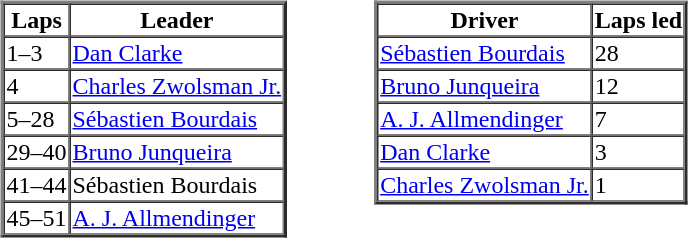<table>
<tr>
<td valign="top"><br><table border=2 cellspacing=0>
<tr>
<th>Laps</th>
<th>Leader</th>
</tr>
<tr>
<td>1–3</td>
<td><a href='#'>Dan Clarke</a></td>
</tr>
<tr>
<td>4</td>
<td><a href='#'>Charles Zwolsman Jr.</a></td>
</tr>
<tr>
<td>5–28</td>
<td><a href='#'>Sébastien Bourdais</a></td>
</tr>
<tr>
<td>29–40</td>
<td><a href='#'>Bruno Junqueira</a></td>
</tr>
<tr>
<td>41–44</td>
<td>Sébastien Bourdais</td>
</tr>
<tr>
<td>45–51</td>
<td><a href='#'>A. J. Allmendinger</a></td>
</tr>
</table>
</td>
<td width="50"> </td>
<td valign="top"><br><table border=2 cellspacing=0>
<tr>
<th>Driver</th>
<th>Laps led</th>
</tr>
<tr>
<td><a href='#'>Sébastien Bourdais</a></td>
<td>28</td>
</tr>
<tr>
<td><a href='#'>Bruno Junqueira</a></td>
<td>12</td>
</tr>
<tr>
<td><a href='#'>A. J. Allmendinger</a></td>
<td>7</td>
</tr>
<tr>
<td><a href='#'>Dan Clarke</a></td>
<td>3</td>
</tr>
<tr>
<td><a href='#'>Charles Zwolsman Jr.</a></td>
<td>1</td>
</tr>
</table>
</td>
</tr>
</table>
